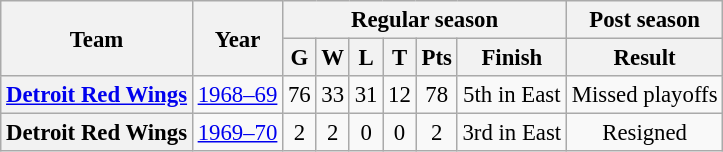<table class="wikitable" style="font-size: 95%; text-align:center;">
<tr>
<th rowspan="2">Team</th>
<th rowspan="2">Year</th>
<th colspan="6">Regular season</th>
<th>Post season</th>
</tr>
<tr>
<th>G</th>
<th>W</th>
<th>L</th>
<th>T</th>
<th>Pts</th>
<th>Finish</th>
<th>Result</th>
</tr>
<tr>
<th><a href='#'>Detroit Red Wings</a></th>
<td><a href='#'>1968–69</a></td>
<td>76</td>
<td>33</td>
<td>31</td>
<td>12</td>
<td>78</td>
<td>5th in East</td>
<td>Missed playoffs</td>
</tr>
<tr>
<th>Detroit Red Wings</th>
<td><a href='#'>1969–70</a></td>
<td>2</td>
<td>2</td>
<td>0</td>
<td>0</td>
<td>2</td>
<td>3rd in East</td>
<td>Resigned</td>
</tr>
</table>
